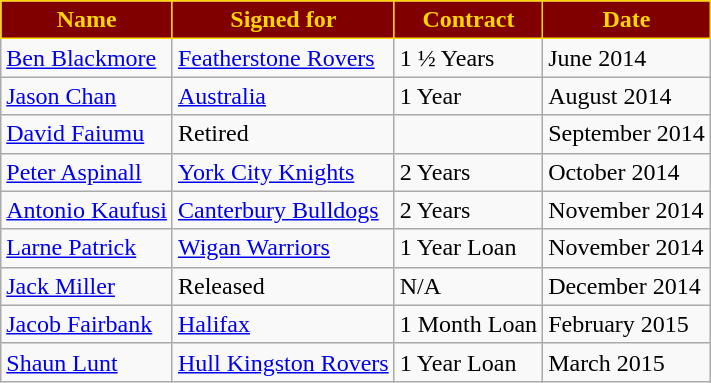<table class="wikitable">
<tr>
<th scope="col" style="background:#800000; color:gold; border:solid gold 1px">Name</th>
<th scope="col" style="background:#800000; color:gold; border:solid gold 1px">Signed for</th>
<th scope="col" style="background:#800000; color:gold; border:solid gold 1px">Contract</th>
<th scope="col" style="background:#800000; color:gold; border:solid gold 1px">Date</th>
</tr>
<tr>
<td><a href='#'>Ben Blackmore</a></td>
<td><a href='#'>Featherstone Rovers</a></td>
<td>1 ½ Years</td>
<td>June 2014</td>
</tr>
<tr>
<td><a href='#'>Jason Chan</a></td>
<td><a href='#'>Australia</a></td>
<td>1 Year</td>
<td>August 2014</td>
</tr>
<tr>
<td><a href='#'>David Faiumu</a></td>
<td>Retired</td>
<td></td>
<td>September 2014</td>
</tr>
<tr>
<td><a href='#'>Peter Aspinall</a></td>
<td><a href='#'>York City Knights</a></td>
<td>2 Years</td>
<td>October 2014</td>
</tr>
<tr>
<td><a href='#'>Antonio Kaufusi</a></td>
<td><a href='#'>Canterbury Bulldogs</a></td>
<td>2 Years</td>
<td>November 2014</td>
</tr>
<tr>
<td><a href='#'>Larne Patrick</a></td>
<td><a href='#'>Wigan Warriors</a></td>
<td>1 Year Loan</td>
<td>November 2014</td>
</tr>
<tr>
<td><a href='#'>Jack Miller</a></td>
<td>Released</td>
<td>N/A</td>
<td>December 2014</td>
</tr>
<tr>
<td><a href='#'>Jacob Fairbank</a></td>
<td><a href='#'>Halifax</a></td>
<td>1 Month Loan</td>
<td>February 2015</td>
</tr>
<tr>
<td><a href='#'>Shaun Lunt</a></td>
<td><a href='#'>Hull Kingston Rovers</a></td>
<td>1 Year Loan</td>
<td>March 2015</td>
</tr>
</table>
